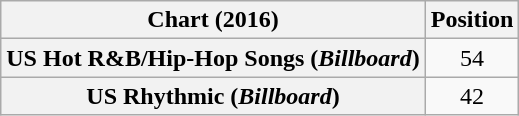<table class="wikitable plainrowheaders" style="text-align:center">
<tr>
<th scope="col">Chart (2016)</th>
<th scope="col">Position</th>
</tr>
<tr>
<th scope="row">US Hot R&B/Hip-Hop Songs (<em>Billboard</em>)</th>
<td>54</td>
</tr>
<tr>
<th scope="row">US Rhythmic (<em>Billboard</em>)</th>
<td>42</td>
</tr>
</table>
